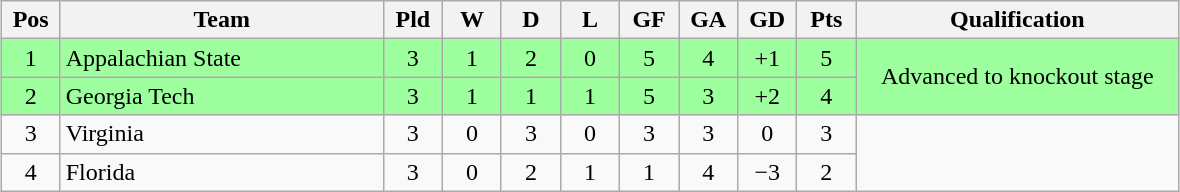<table class="wikitable" style="text-align:center; margin: 1em auto">
<tr>
<th style="width:2em">Pos</th>
<th style="width:13em">Team</th>
<th style="width:2em">Pld</th>
<th style="width:2em">W</th>
<th style="width:2em">D</th>
<th style="width:2em">L</th>
<th style="width:2em">GF</th>
<th style="width:2em">GA</th>
<th style="width:2em">GD</th>
<th style="width:2em">Pts</th>
<th style="width:13em">Qualification</th>
</tr>
<tr bgcolor="#9eff9e">
<td>1</td>
<td style="text-align:left">Appalachian State</td>
<td>3</td>
<td>1</td>
<td>2</td>
<td>0</td>
<td>5</td>
<td>4</td>
<td>+1</td>
<td>5</td>
<td rowspan="2">Advanced to knockout stage</td>
</tr>
<tr bgcolor="#9eff9e">
<td>2</td>
<td style="text-align:left">Georgia Tech</td>
<td>3</td>
<td>1</td>
<td>1</td>
<td>1</td>
<td>5</td>
<td>3</td>
<td>+2</td>
<td>4</td>
</tr>
<tr>
<td>3</td>
<td style="text-align:left">Virginia</td>
<td>3</td>
<td>0</td>
<td>3</td>
<td>0</td>
<td>3</td>
<td>3</td>
<td>0</td>
<td>3</td>
<td rowspan="2"></td>
</tr>
<tr>
<td>4</td>
<td style="text-align:left">Florida</td>
<td>3</td>
<td>0</td>
<td>2</td>
<td>1</td>
<td>1</td>
<td>4</td>
<td>−3</td>
<td>2</td>
</tr>
</table>
